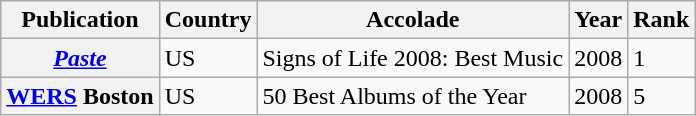<table class="wikitable plainrowheaders">
<tr>
<th>Publication</th>
<th>Country</th>
<th>Accolade</th>
<th>Year</th>
<th>Rank</th>
</tr>
<tr>
<th scope="row"><em><a href='#'>Paste</a></em></th>
<td>US</td>
<td>Signs of Life 2008: Best Music</td>
<td>2008</td>
<td>1</td>
</tr>
<tr>
<th scope="row"><a href='#'>WERS</a> Boston</th>
<td>US</td>
<td>50 Best Albums of the Year</td>
<td>2008</td>
<td>5</td>
</tr>
</table>
